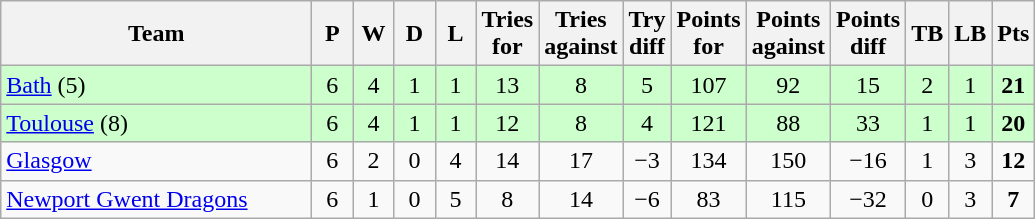<table class="wikitable" style="text-align: center;">
<tr>
<th width="200">Team</th>
<th width="20">P</th>
<th width="20">W</th>
<th width="20">D</th>
<th width="20">L</th>
<th width="20">Tries for</th>
<th width="20">Tries against</th>
<th width="20">Try diff</th>
<th width="20">Points for</th>
<th width="20">Points against</th>
<th width="25">Points diff</th>
<th width="20">TB</th>
<th width="20">LB</th>
<th width="20">Pts</th>
</tr>
<tr bgcolor="#ccffcc">
<td align=left> <a href='#'>Bath</a> (5)</td>
<td>6</td>
<td>4</td>
<td>1</td>
<td>1</td>
<td>13</td>
<td>8</td>
<td>5</td>
<td>107</td>
<td>92</td>
<td>15</td>
<td>2</td>
<td>1</td>
<td><strong>21</strong></td>
</tr>
<tr bgcolor="#ccffcc">
<td align=left> <a href='#'>Toulouse</a> (8)</td>
<td>6</td>
<td>4</td>
<td>1</td>
<td>1</td>
<td>12</td>
<td>8</td>
<td>4</td>
<td>121</td>
<td>88</td>
<td>33</td>
<td>1</td>
<td>1</td>
<td><strong>20</strong></td>
</tr>
<tr>
<td align=left> <a href='#'>Glasgow</a></td>
<td>6</td>
<td>2</td>
<td>0</td>
<td>4</td>
<td>14</td>
<td>17</td>
<td>−3</td>
<td>134</td>
<td>150</td>
<td>−16</td>
<td>1</td>
<td>3</td>
<td><strong>12</strong></td>
</tr>
<tr>
<td align=left> <a href='#'>Newport Gwent Dragons</a></td>
<td>6</td>
<td>1</td>
<td>0</td>
<td>5</td>
<td>8</td>
<td>14</td>
<td>−6</td>
<td>83</td>
<td>115</td>
<td>−32</td>
<td>0</td>
<td>3</td>
<td><strong>7</strong></td>
</tr>
</table>
